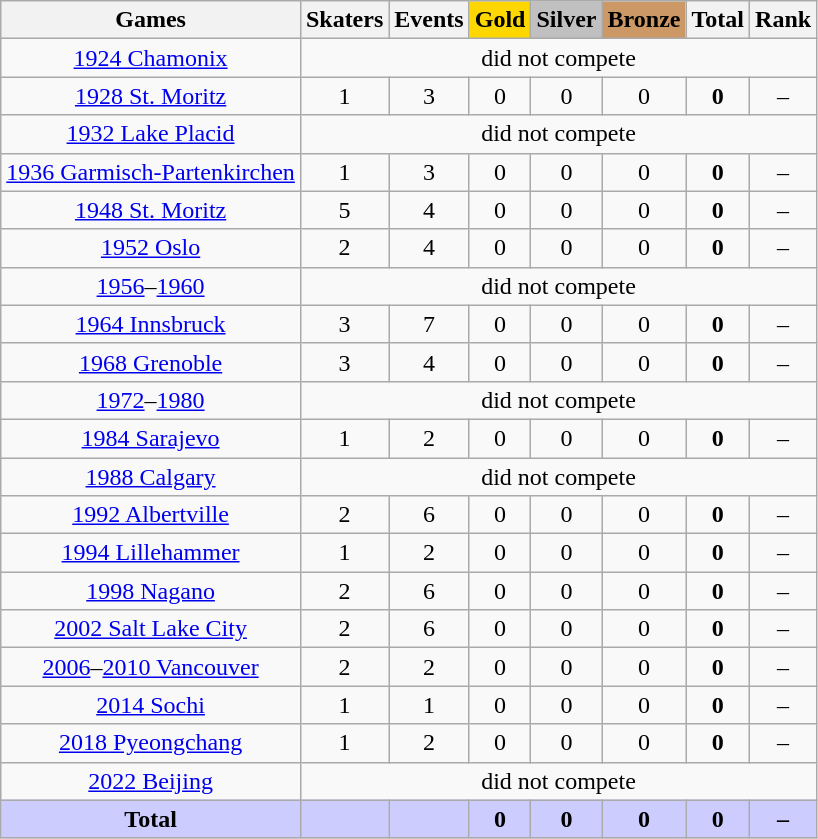<table class="wikitable sortable collapsible collapsed">
<tr>
<th>Games</th>
<th>Skaters</th>
<th>Events</th>
<th style="text-align:center; background-color:gold;">Gold</th>
<th style="text-align:center; background-color:silver;">Silver</th>
<th style="text-align:center; background-color:#c96;">Bronze</th>
<th>Total</th>
<th>Rank</th>
</tr>
<tr align=center>
<td><a href='#'>1924 Chamonix</a></td>
<td colspan=7>did not compete</td>
</tr>
<tr align=center>
<td><a href='#'>1928 St. Moritz</a></td>
<td>1</td>
<td>3</td>
<td>0</td>
<td>0</td>
<td>0</td>
<td><strong>0</strong></td>
<td>–</td>
</tr>
<tr align=center>
<td><a href='#'>1932 Lake Placid</a></td>
<td colspan=7>did not compete</td>
</tr>
<tr align=center>
<td><a href='#'>1936 Garmisch-Partenkirchen</a></td>
<td>1</td>
<td>3</td>
<td>0</td>
<td>0</td>
<td>0</td>
<td><strong>0</strong></td>
<td>–</td>
</tr>
<tr align=center>
<td><a href='#'>1948 St. Moritz</a></td>
<td>5</td>
<td>4</td>
<td>0</td>
<td>0</td>
<td>0</td>
<td><strong>0</strong></td>
<td>–</td>
</tr>
<tr align=center>
<td><a href='#'>1952 Oslo</a></td>
<td>2</td>
<td>4</td>
<td>0</td>
<td>0</td>
<td>0</td>
<td><strong>0</strong></td>
<td>–</td>
</tr>
<tr align=center>
<td><a href='#'>1956</a>–<a href='#'>1960</a></td>
<td colspan=7>did not compete</td>
</tr>
<tr align=center>
<td><a href='#'>1964 Innsbruck</a></td>
<td>3</td>
<td>7</td>
<td>0</td>
<td>0</td>
<td>0</td>
<td><strong>0</strong></td>
<td>–</td>
</tr>
<tr align=center>
<td><a href='#'>1968 Grenoble</a></td>
<td>3</td>
<td>4</td>
<td>0</td>
<td>0</td>
<td>0</td>
<td><strong>0</strong></td>
<td>–</td>
</tr>
<tr align=center>
<td><a href='#'>1972</a>–<a href='#'>1980</a></td>
<td colspan=7>did not compete</td>
</tr>
<tr align=center>
<td><a href='#'>1984 Sarajevo</a></td>
<td>1</td>
<td>2</td>
<td>0</td>
<td>0</td>
<td>0</td>
<td><strong>0</strong></td>
<td>–</td>
</tr>
<tr align=center>
<td><a href='#'>1988 Calgary</a></td>
<td colspan=7>did not compete</td>
</tr>
<tr align=center>
<td><a href='#'>1992 Albertville</a></td>
<td>2</td>
<td>6</td>
<td>0</td>
<td>0</td>
<td>0</td>
<td><strong>0</strong></td>
<td>–</td>
</tr>
<tr align=center>
<td><a href='#'>1994 Lillehammer</a></td>
<td>1</td>
<td>2</td>
<td>0</td>
<td>0</td>
<td>0</td>
<td><strong>0</strong></td>
<td>–</td>
</tr>
<tr align=center>
<td><a href='#'>1998 Nagano</a></td>
<td>2</td>
<td>6</td>
<td>0</td>
<td>0</td>
<td>0</td>
<td><strong>0</strong></td>
<td>–</td>
</tr>
<tr align=center>
<td><a href='#'>2002 Salt Lake City</a></td>
<td>2</td>
<td>6</td>
<td>0</td>
<td>0</td>
<td>0</td>
<td><strong>0</strong></td>
<td>–</td>
</tr>
<tr align=center>
<td><a href='#'>2006</a>–<a href='#'>2010 Vancouver</a></td>
<td>2</td>
<td>2</td>
<td>0</td>
<td>0</td>
<td>0</td>
<td><strong>0</strong></td>
<td>–</td>
</tr>
<tr align=center>
<td><a href='#'>2014 Sochi</a></td>
<td>1</td>
<td>1</td>
<td>0</td>
<td>0</td>
<td>0</td>
<td><strong>0</strong></td>
<td>–</td>
</tr>
<tr align=center>
<td><a href='#'>2018 Pyeongchang</a></td>
<td>1</td>
<td>2</td>
<td>0</td>
<td>0</td>
<td>0</td>
<td><strong>0</strong></td>
<td>–</td>
</tr>
<tr align=center>
<td><a href='#'>2022 Beijing</a></td>
<td colspan=7>did not compete</td>
</tr>
<tr style="text-align:center; background-color:#ccf;">
<td><strong>Total</strong></td>
<td></td>
<td></td>
<td><strong>0</strong></td>
<td><strong>0</strong></td>
<td><strong>0</strong></td>
<td><strong>0</strong></td>
<td><strong>–</strong></td>
</tr>
</table>
